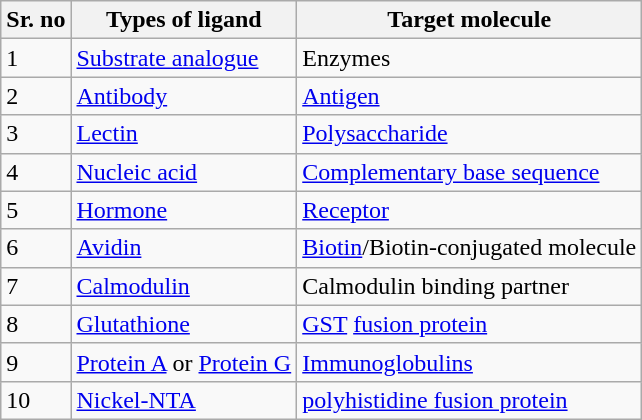<table class="wikitable">
<tr>
<th>Sr. no</th>
<th>Types of ligand</th>
<th>Target molecule</th>
</tr>
<tr>
<td>1</td>
<td><a href='#'>Substrate analogue</a></td>
<td>Enzymes</td>
</tr>
<tr>
<td>2</td>
<td><a href='#'>Antibody</a></td>
<td><a href='#'>Antigen</a></td>
</tr>
<tr>
<td>3</td>
<td><a href='#'>Lectin</a></td>
<td><a href='#'>Polysaccharide</a></td>
</tr>
<tr>
<td>4</td>
<td><a href='#'>Nucleic acid</a></td>
<td><a href='#'>Complementary base sequence</a></td>
</tr>
<tr>
<td>5</td>
<td><a href='#'>Hormone</a></td>
<td><a href='#'>Receptor</a></td>
</tr>
<tr>
<td>6</td>
<td><a href='#'>Avidin</a></td>
<td><a href='#'>Biotin</a>/Biotin-conjugated molecule</td>
</tr>
<tr>
<td>7</td>
<td><a href='#'>Calmodulin</a></td>
<td>Calmodulin binding partner</td>
</tr>
<tr>
<td>8</td>
<td><a href='#'>Glutathione</a></td>
<td><a href='#'>GST</a> <a href='#'>fusion protein</a></td>
</tr>
<tr>
<td>9</td>
<td><a href='#'>Protein A</a> or <a href='#'>Protein G</a></td>
<td><a href='#'>Immunoglobulins</a></td>
</tr>
<tr>
<td>10</td>
<td><a href='#'>Nickel-NTA</a></td>
<td><a href='#'>polyhistidine fusion protein</a></td>
</tr>
</table>
